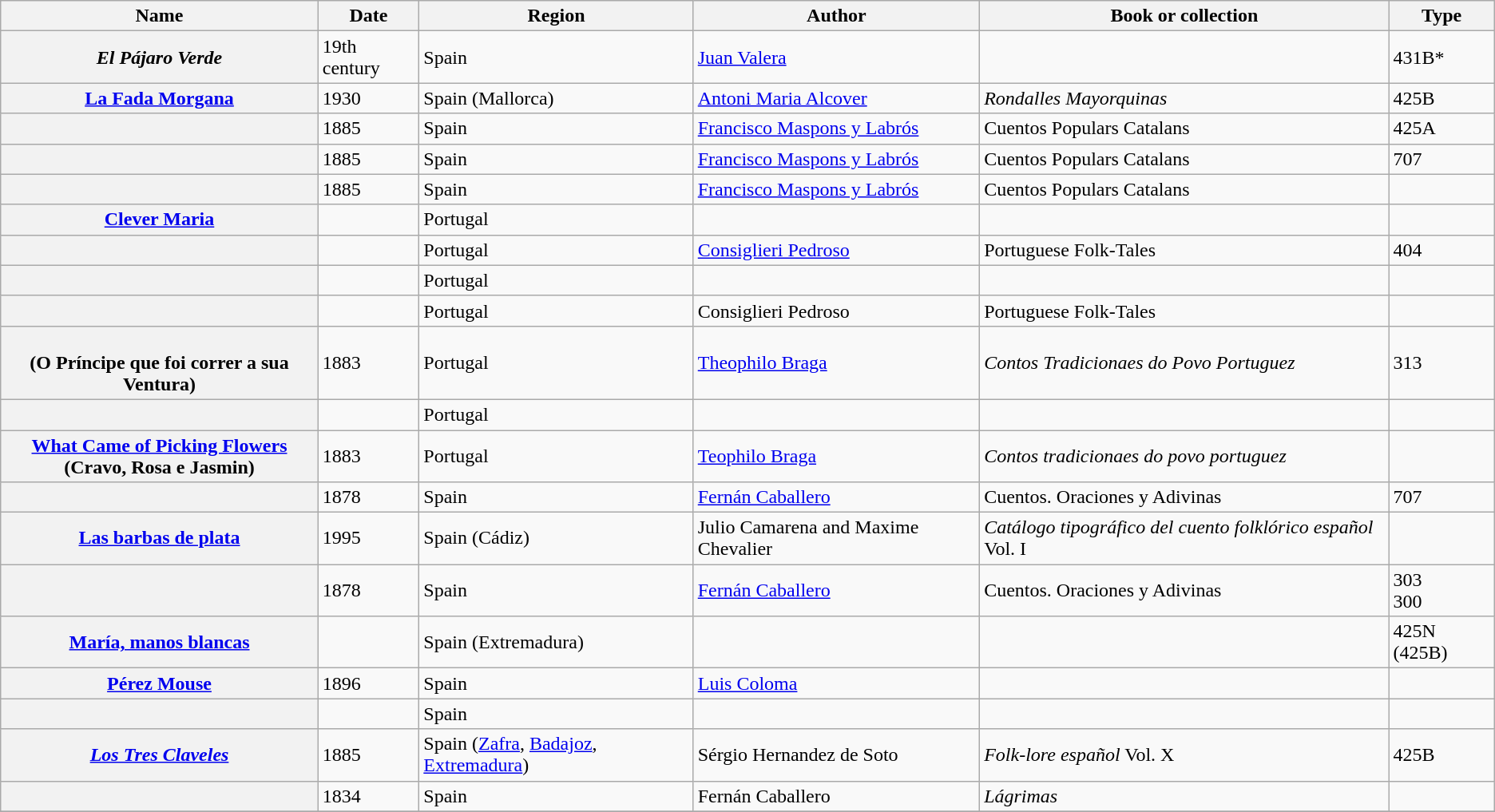<table class="wikitable sortable">
<tr>
<th scope="col">Name</th>
<th scope="col">Date</th>
<th scope="col">Region</th>
<th scope="col">Author</th>
<th scope="col">Book or collection</th>
<th scope="col">Type</th>
</tr>
<tr>
<th><em>El Pájaro Verde</em></th>
<td>19th century</td>
<td>Spain</td>
<td><a href='#'>Juan Valera</a></td>
<td></td>
<td>431B*</td>
</tr>
<tr>
<th><a href='#'>La Fada Morgana</a></th>
<td>1930</td>
<td>Spain (Mallorca)</td>
<td><a href='#'>Antoni Maria Alcover</a></td>
<td><em>Rondalles Mayorquinas</em></td>
<td>425B</td>
</tr>
<tr>
<th></th>
<td>1885</td>
<td>Spain</td>
<td><a href='#'>Francisco Maspons y Labrós</a></td>
<td>Cuentos Populars Catalans</td>
<td>425A</td>
</tr>
<tr>
<th></th>
<td>1885</td>
<td>Spain</td>
<td><a href='#'>Francisco Maspons y Labrós</a></td>
<td>Cuentos Populars Catalans</td>
<td>707</td>
</tr>
<tr>
<th></th>
<td>1885</td>
<td>Spain</td>
<td><a href='#'>Francisco Maspons y Labrós</a></td>
<td>Cuentos Populars Catalans</td>
<td></td>
</tr>
<tr>
<th><a href='#'>Clever Maria</a></th>
<td></td>
<td>Portugal</td>
<td></td>
<td></td>
<td></td>
</tr>
<tr>
<th></th>
<td></td>
<td>Portugal</td>
<td><a href='#'>Consiglieri Pedroso</a></td>
<td>Portuguese Folk-Tales</td>
<td>404</td>
</tr>
<tr>
<th></th>
<td></td>
<td>Portugal</td>
<td></td>
<td></td>
<td></td>
</tr>
<tr>
<th></th>
<td></td>
<td>Portugal</td>
<td>Consiglieri Pedroso</td>
<td>Portuguese Folk-Tales</td>
<td></td>
</tr>
<tr>
<th> <br> (O Príncipe que foi correr a sua Ventura)</th>
<td>1883</td>
<td>Portugal</td>
<td><a href='#'>Theophilo Braga</a></td>
<td><em>Contos Tradicionaes do Povo Portuguez </em></td>
<td>313</td>
</tr>
<tr>
<th></th>
<td></td>
<td>Portugal</td>
<td></td>
<td></td>
<td></td>
</tr>
<tr>
<th><a href='#'>What Came of Picking Flowers</a> <br> (Cravo, Rosa e Jasmin)</th>
<td>1883</td>
<td>Portugal</td>
<td><a href='#'>Teophilo Braga</a></td>
<td><em>Contos tradicionaes do povo portuguez</em></td>
<td></td>
</tr>
<tr>
<th></th>
<td>1878</td>
<td>Spain</td>
<td><a href='#'>Fernán Caballero</a></td>
<td>Cuentos. Oraciones y Adivinas</td>
<td>707</td>
</tr>
<tr>
<th><a href='#'>Las barbas de plata</a></th>
<td>1995</td>
<td>Spain (Cádiz)</td>
<td>Julio Camarena and Maxime Chevalier</td>
<td><em>Catálogo tipográfico del cuento folklórico español</em> Vol. I</td>
<td></td>
</tr>
<tr>
<th></th>
<td>1878</td>
<td>Spain</td>
<td><a href='#'>Fernán Caballero</a></td>
<td>Cuentos. Oraciones y Adivinas</td>
<td>303 <br> 300</td>
</tr>
<tr>
<th><a href='#'>María, manos blancas</a></th>
<td></td>
<td>Spain (Extremadura)</td>
<td></td>
<td></td>
<td>425N (425B)</td>
</tr>
<tr>
<th><a href='#'>Pérez Mouse</a></th>
<td>1896</td>
<td>Spain</td>
<td><a href='#'>Luis Coloma</a></td>
<td></td>
<td></td>
</tr>
<tr>
<th></th>
<td></td>
<td>Spain</td>
<td></td>
<td></td>
<td></td>
</tr>
<tr>
<th><em><a href='#'>Los Tres Claveles</a></em></th>
<td>1885</td>
<td>Spain (<a href='#'>Zafra</a>, <a href='#'>Badajoz</a>, <a href='#'>Extremadura</a>)</td>
<td>Sérgio Hernandez de Soto</td>
<td><em>Folk-lore español</em> Vol. X</td>
<td>425B</td>
</tr>
<tr>
<th></th>
<td>1834</td>
<td>Spain</td>
<td>Fernán Caballero</td>
<td><em>Lágrimas</em></td>
<td></td>
</tr>
<tr>
</tr>
</table>
